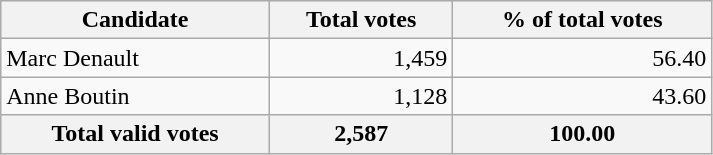<table style="width:475px;" class="wikitable">
<tr bgcolor="#EEEEEE">
<th align="left">Candidate</th>
<th align="right">Total votes</th>
<th align="right">% of total votes</th>
</tr>
<tr>
<td align="left">Marc Denault</td>
<td align="right">1,459</td>
<td align="right">56.40</td>
</tr>
<tr>
<td align="left">Anne Boutin</td>
<td align="right">1,128</td>
<td align="right">43.60</td>
</tr>
<tr bgcolor="#EEEEEE">
<th align="left">Total valid votes</th>
<th align="right"><strong>2,587</strong></th>
<th align="right"><strong>100.00</strong></th>
</tr>
</table>
